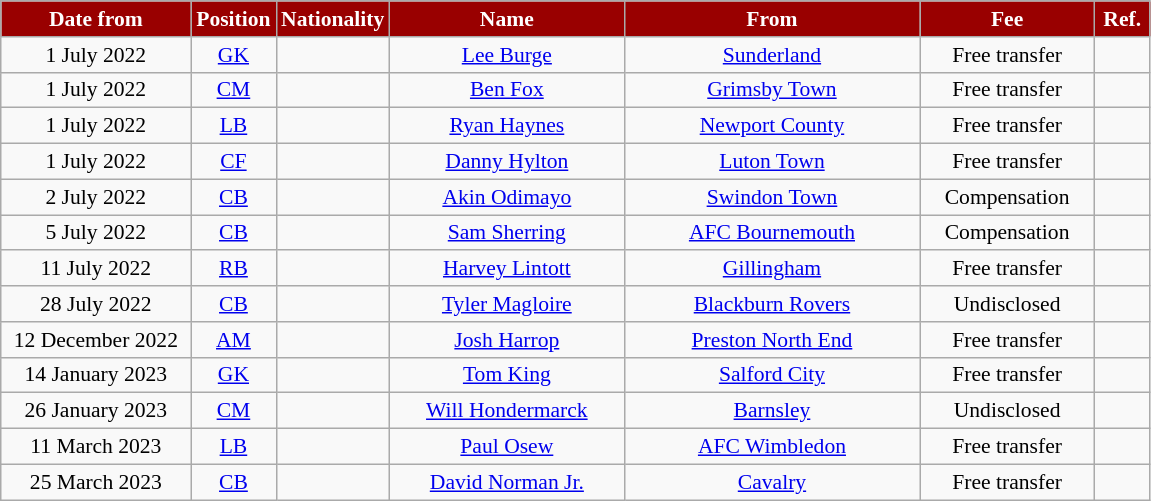<table class="wikitable"  style="text-align:center; font-size:90%; ">
<tr>
<th style="background:#990000; color:white; width:120px;">Date from</th>
<th style="background:#990000; color:white; width:50px;">Position</th>
<th style="background:#990000; color:white; width:50px;">Nationality</th>
<th style="background:#990000; color:white; width:150px;">Name</th>
<th style="background:#990000; color:white; width:190px;">From</th>
<th style="background:#990000; color:white; width:110px;">Fee</th>
<th style="background:#990000; color:white; width:30px;">Ref.</th>
</tr>
<tr>
<td>1 July 2022</td>
<td><a href='#'>GK</a></td>
<td></td>
<td><a href='#'>Lee Burge</a></td>
<td> <a href='#'>Sunderland</a></td>
<td>Free transfer</td>
<td></td>
</tr>
<tr>
<td>1 July 2022</td>
<td><a href='#'>CM</a></td>
<td></td>
<td><a href='#'>Ben Fox</a></td>
<td> <a href='#'>Grimsby Town</a></td>
<td>Free transfer</td>
<td></td>
</tr>
<tr>
<td>1 July 2022</td>
<td><a href='#'>LB</a></td>
<td></td>
<td><a href='#'>Ryan Haynes</a></td>
<td> <a href='#'>Newport County</a></td>
<td>Free transfer</td>
<td></td>
</tr>
<tr>
<td>1 July 2022</td>
<td><a href='#'>CF</a></td>
<td></td>
<td><a href='#'>Danny Hylton</a></td>
<td> <a href='#'>Luton Town</a></td>
<td>Free transfer</td>
<td></td>
</tr>
<tr>
<td>2 July 2022</td>
<td><a href='#'>CB</a></td>
<td></td>
<td><a href='#'>Akin Odimayo</a></td>
<td> <a href='#'>Swindon Town</a></td>
<td>Compensation</td>
<td></td>
</tr>
<tr>
<td>5 July 2022</td>
<td><a href='#'>CB</a></td>
<td></td>
<td><a href='#'>Sam Sherring</a></td>
<td> <a href='#'>AFC Bournemouth</a></td>
<td>Compensation</td>
<td></td>
</tr>
<tr>
<td>11 July 2022</td>
<td><a href='#'>RB</a></td>
<td></td>
<td><a href='#'>Harvey Lintott</a></td>
<td> <a href='#'>Gillingham</a></td>
<td>Free transfer</td>
<td></td>
</tr>
<tr>
<td>28 July 2022</td>
<td><a href='#'>CB</a></td>
<td></td>
<td><a href='#'>Tyler Magloire</a></td>
<td> <a href='#'>Blackburn Rovers</a></td>
<td>Undisclosed</td>
<td></td>
</tr>
<tr>
<td>12 December 2022</td>
<td><a href='#'>AM</a></td>
<td></td>
<td><a href='#'>Josh Harrop</a></td>
<td> <a href='#'>Preston North End</a></td>
<td>Free transfer</td>
<td></td>
</tr>
<tr>
<td>14 January 2023</td>
<td><a href='#'>GK</a></td>
<td></td>
<td><a href='#'>Tom King</a></td>
<td> <a href='#'>Salford City</a></td>
<td>Free transfer</td>
<td></td>
</tr>
<tr>
<td>26 January 2023</td>
<td><a href='#'>CM</a></td>
<td></td>
<td><a href='#'>Will Hondermarck</a></td>
<td> <a href='#'>Barnsley</a></td>
<td>Undisclosed</td>
<td></td>
</tr>
<tr>
<td>11 March 2023</td>
<td><a href='#'>LB</a></td>
<td></td>
<td><a href='#'>Paul Osew</a></td>
<td> <a href='#'>AFC Wimbledon</a></td>
<td>Free transfer</td>
<td></td>
</tr>
<tr>
<td>25 March 2023</td>
<td><a href='#'>CB</a></td>
<td></td>
<td><a href='#'>David Norman Jr.</a></td>
<td> <a href='#'>Cavalry</a></td>
<td>Free transfer</td>
<td></td>
</tr>
</table>
